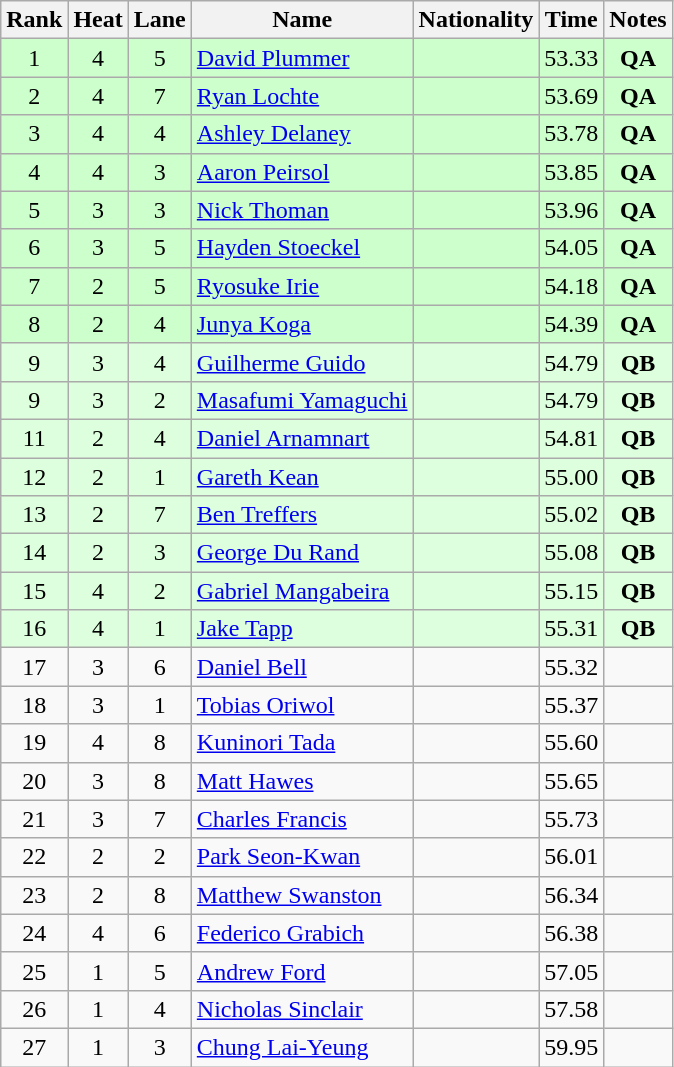<table class="wikitable sortable" style="text-align:center">
<tr>
<th>Rank</th>
<th>Heat</th>
<th>Lane</th>
<th>Name</th>
<th>Nationality</th>
<th>Time</th>
<th>Notes</th>
</tr>
<tr bgcolor=ccffcc>
<td>1</td>
<td>4</td>
<td>5</td>
<td align=left><a href='#'>David Plummer</a></td>
<td align=left></td>
<td>53.33</td>
<td><strong>QA</strong></td>
</tr>
<tr bgcolor=ccffcc>
<td>2</td>
<td>4</td>
<td>7</td>
<td align=left><a href='#'>Ryan Lochte</a></td>
<td align=left></td>
<td>53.69</td>
<td><strong>QA</strong></td>
</tr>
<tr bgcolor=ccffcc>
<td>3</td>
<td>4</td>
<td>4</td>
<td align=left><a href='#'>Ashley Delaney</a></td>
<td align=left></td>
<td>53.78</td>
<td><strong>QA</strong></td>
</tr>
<tr bgcolor=ccffcc>
<td>4</td>
<td>4</td>
<td>3</td>
<td align=left><a href='#'>Aaron Peirsol</a></td>
<td align=left></td>
<td>53.85</td>
<td><strong>QA</strong></td>
</tr>
<tr bgcolor=ccffcc>
<td>5</td>
<td>3</td>
<td>3</td>
<td align=left><a href='#'>Nick Thoman</a></td>
<td align=left></td>
<td>53.96</td>
<td><strong>QA</strong></td>
</tr>
<tr bgcolor=ccffcc>
<td>6</td>
<td>3</td>
<td>5</td>
<td align=left><a href='#'>Hayden Stoeckel</a></td>
<td align=left></td>
<td>54.05</td>
<td><strong>QA</strong></td>
</tr>
<tr bgcolor=ccffcc>
<td>7</td>
<td>2</td>
<td>5</td>
<td align=left><a href='#'>Ryosuke Irie</a></td>
<td align=left></td>
<td>54.18</td>
<td><strong>QA</strong></td>
</tr>
<tr bgcolor=ccffcc>
<td>8</td>
<td>2</td>
<td>4</td>
<td align=left><a href='#'>Junya Koga</a></td>
<td align=left></td>
<td>54.39</td>
<td><strong>QA</strong></td>
</tr>
<tr bgcolor=ddffdd>
<td>9</td>
<td>3</td>
<td>4</td>
<td align=left><a href='#'>Guilherme Guido</a></td>
<td align=left></td>
<td>54.79</td>
<td><strong>QB</strong></td>
</tr>
<tr bgcolor=ddffdd>
<td>9</td>
<td>3</td>
<td>2</td>
<td align=left><a href='#'>Masafumi Yamaguchi</a></td>
<td align=left></td>
<td>54.79</td>
<td><strong>QB</strong></td>
</tr>
<tr bgcolor=ddffdd>
<td>11</td>
<td>2</td>
<td>4</td>
<td align=left><a href='#'>Daniel Arnamnart</a></td>
<td align=left></td>
<td>54.81</td>
<td><strong>QB</strong></td>
</tr>
<tr bgcolor=ddffdd>
<td>12</td>
<td>2</td>
<td>1</td>
<td align=left><a href='#'>Gareth Kean</a></td>
<td align=left></td>
<td>55.00</td>
<td><strong>QB</strong></td>
</tr>
<tr bgcolor=ddffdd>
<td>13</td>
<td>2</td>
<td>7</td>
<td align=left><a href='#'>Ben Treffers</a></td>
<td align=left></td>
<td>55.02</td>
<td><strong>QB</strong></td>
</tr>
<tr bgcolor=ddffdd>
<td>14</td>
<td>2</td>
<td>3</td>
<td align=left><a href='#'>George Du Rand</a></td>
<td align=left></td>
<td>55.08</td>
<td><strong>QB</strong></td>
</tr>
<tr bgcolor=ddffdd>
<td>15</td>
<td>4</td>
<td>2</td>
<td align=left><a href='#'>Gabriel Mangabeira</a></td>
<td align=left></td>
<td>55.15</td>
<td><strong>QB</strong></td>
</tr>
<tr bgcolor=ddffdd>
<td>16</td>
<td>4</td>
<td>1</td>
<td align=left><a href='#'>Jake Tapp</a></td>
<td align=left></td>
<td>55.31</td>
<td><strong>QB</strong></td>
</tr>
<tr>
<td>17</td>
<td>3</td>
<td>6</td>
<td align=left><a href='#'>Daniel Bell</a></td>
<td align=left></td>
<td>55.32</td>
<td></td>
</tr>
<tr>
<td>18</td>
<td>3</td>
<td>1</td>
<td align=left><a href='#'>Tobias Oriwol</a></td>
<td align=left></td>
<td>55.37</td>
<td></td>
</tr>
<tr>
<td>19</td>
<td>4</td>
<td>8</td>
<td align=left><a href='#'>Kuninori Tada</a></td>
<td align=left></td>
<td>55.60</td>
<td></td>
</tr>
<tr>
<td>20</td>
<td>3</td>
<td>8</td>
<td align=left><a href='#'>Matt Hawes</a></td>
<td align=left></td>
<td>55.65</td>
<td></td>
</tr>
<tr>
<td>21</td>
<td>3</td>
<td>7</td>
<td align=left><a href='#'>Charles Francis</a></td>
<td align=left></td>
<td>55.73</td>
<td></td>
</tr>
<tr>
<td>22</td>
<td>2</td>
<td>2</td>
<td align=left><a href='#'>Park Seon-Kwan</a></td>
<td align=left></td>
<td>56.01</td>
<td></td>
</tr>
<tr>
<td>23</td>
<td>2</td>
<td>8</td>
<td align=left><a href='#'>Matthew Swanston</a></td>
<td align=left></td>
<td>56.34</td>
<td></td>
</tr>
<tr>
<td>24</td>
<td>4</td>
<td>6</td>
<td align=left><a href='#'>Federico Grabich</a></td>
<td align=left></td>
<td>56.38</td>
<td></td>
</tr>
<tr>
<td>25</td>
<td>1</td>
<td>5</td>
<td align=left><a href='#'>Andrew Ford</a></td>
<td align=left></td>
<td>57.05</td>
<td></td>
</tr>
<tr>
<td>26</td>
<td>1</td>
<td>4</td>
<td align=left><a href='#'>Nicholas Sinclair</a></td>
<td align=left></td>
<td>57.58</td>
<td></td>
</tr>
<tr>
<td>27</td>
<td>1</td>
<td>3</td>
<td align=left><a href='#'>Chung Lai-Yeung</a></td>
<td align=left></td>
<td>59.95</td>
<td></td>
</tr>
</table>
